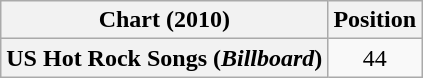<table class="wikitable plainrowheaders" style="text-align:center">
<tr>
<th scope="col">Chart (2010)</th>
<th scope="col">Position</th>
</tr>
<tr>
<th scope="row">US Hot Rock Songs (<em>Billboard</em>)</th>
<td>44</td>
</tr>
</table>
